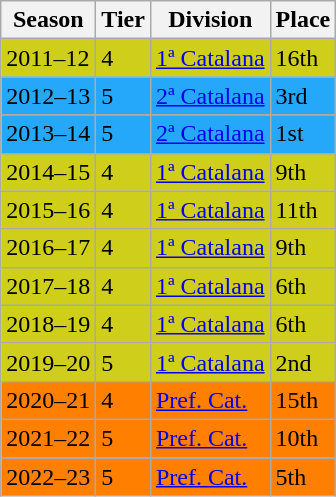<table class="wikitable">
<tr style="background:#f0f6fa;">
<th>Season</th>
<th>Tier</th>
<th>Division</th>
<th>Place</th>
</tr>
<tr>
<td style="background:#CECE1B;">2011–12</td>
<td style="background:#CECE1B;">4</td>
<td style="background:#CECE1B;"><a href='#'>1ª Catalana</a></td>
<td style="background:#CECE1B;">16th</td>
</tr>
<tr>
<td style="background:#25A8F9;">2012–13</td>
<td style="background:#25A8F9;">5</td>
<td style="background:#25A8F9;"><a href='#'>2ª Catalana</a></td>
<td style="background:#25A8F9;">3rd</td>
</tr>
<tr>
<td style="background:#25A8F9;">2013–14</td>
<td style="background:#25A8F9;">5</td>
<td style="background:#25A8F9;"><a href='#'>2ª Catalana</a></td>
<td style="background:#25A8F9;">1st</td>
</tr>
<tr>
<td style="background:#CECE1B;">2014–15</td>
<td style="background:#CECE1B;">4</td>
<td style="background:#CECE1B;"><a href='#'>1ª Catalana</a></td>
<td style="background:#CECE1B;">9th</td>
</tr>
<tr>
<td style="background:#CECE1B;">2015–16</td>
<td style="background:#CECE1B;">4</td>
<td style="background:#CECE1B;"><a href='#'>1ª Catalana</a></td>
<td style="background:#CECE1B;">11th</td>
</tr>
<tr>
<td style="background:#CECE1B;">2016–17</td>
<td style="background:#CECE1B;">4</td>
<td style="background:#CECE1B;"><a href='#'>1ª Catalana</a></td>
<td style="background:#CECE1B;">9th</td>
</tr>
<tr>
<td style="background:#CECE1B;">2017–18</td>
<td style="background:#CECE1B;">4</td>
<td style="background:#CECE1B;"><a href='#'>1ª Catalana</a></td>
<td style="background:#CECE1B;">6th</td>
</tr>
<tr>
<td style="background:#CECE1B;">2018–19</td>
<td style="background:#CECE1B;">4</td>
<td style="background:#CECE1B;"><a href='#'>1ª Catalana</a></td>
<td style="background:#CECE1B;">6th</td>
</tr>
<tr>
<td style="background:#CECE1B;">2019–20</td>
<td style="background:#CECE1B;">5</td>
<td style="background:#CECE1B;"><a href='#'>1ª Catalana</a></td>
<td style="background:#CECE1B;">2nd</td>
</tr>
<tr>
<td style="background:#FF7F00;">2020–21</td>
<td style="background:#FF7F00;">4</td>
<td style="background:#FF7F00;"><a href='#'>Pref. Cat.</a></td>
<td style="background:#FF7F00;">15th</td>
</tr>
<tr>
<td style="background:#FF7F00;">2021–22</td>
<td style="background:#FF7F00;">5</td>
<td style="background:#FF7F00;"><a href='#'>Pref. Cat.</a></td>
<td style="background:#FF7F00;">10th</td>
</tr>
<tr>
<td style="background:#FF7F00;">2022–23</td>
<td style="background:#FF7F00;">5</td>
<td style="background:#FF7F00;"><a href='#'>Pref. Cat.</a></td>
<td style="background:#FF7F00;">5th</td>
</tr>
</table>
